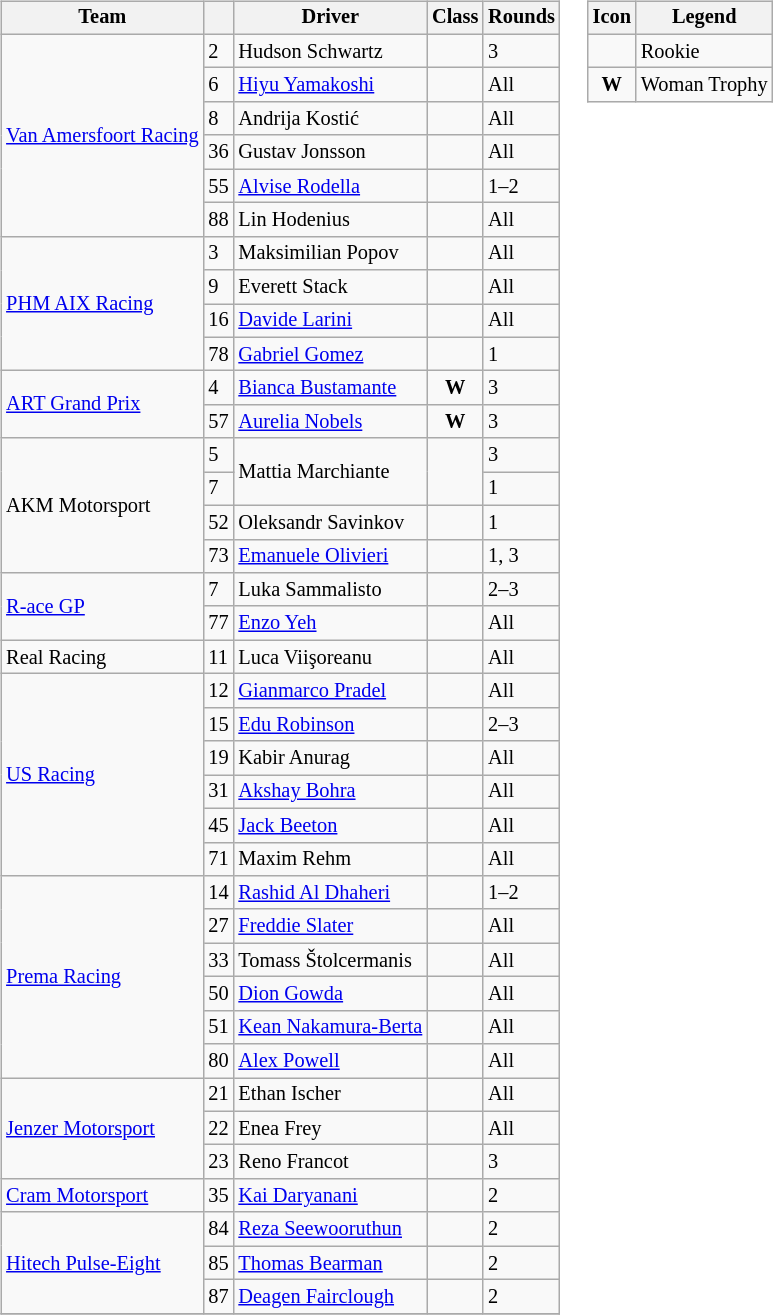<table>
<tr>
<td><br><table class="wikitable" style="font-size: 85%">
<tr>
<th>Team</th>
<th></th>
<th>Driver</th>
<th>Class</th>
<th>Rounds</th>
</tr>
<tr>
<td rowspan=6 nowrap> <a href='#'>Van Amersfoort Racing</a></td>
<td>2</td>
<td> Hudson Schwartz</td>
<td></td>
<td>3</td>
</tr>
<tr>
<td>6</td>
<td> <a href='#'>Hiyu Yamakoshi</a></td>
<td></td>
<td>All</td>
</tr>
<tr>
<td>8</td>
<td> Andrija Kostić</td>
<td style="text-align:center"></td>
<td>All</td>
</tr>
<tr>
<td>36</td>
<td> Gustav Jonsson</td>
<td></td>
<td>All</td>
</tr>
<tr>
<td>55</td>
<td> <a href='#'>Alvise Rodella</a></td>
<td></td>
<td>1–2</td>
</tr>
<tr>
<td>88</td>
<td> Lin Hodenius</td>
<td></td>
<td>All</td>
</tr>
<tr>
<td rowspan=4> <a href='#'>PHM AIX Racing</a></td>
<td>3</td>
<td> Maksimilian Popov</td>
<td style="text-align:center"></td>
<td>All</td>
</tr>
<tr>
<td>9</td>
<td> Everett Stack</td>
<td></td>
<td>All</td>
</tr>
<tr>
<td>16</td>
<td> <a href='#'>Davide Larini</a></td>
<td></td>
<td>All</td>
</tr>
<tr>
<td>78</td>
<td> <a href='#'>Gabriel Gomez</a></td>
<td style="text-align:center"></td>
<td>1</td>
</tr>
<tr>
<td rowspan=2> <a href='#'>ART Grand Prix</a></td>
<td>4</td>
<td> <a href='#'>Bianca Bustamante</a></td>
<td style="text-align:center"><strong><span>W</span></strong></td>
<td>3</td>
</tr>
<tr>
<td>57</td>
<td> <a href='#'>Aurelia Nobels</a></td>
<td style="text-align:center"><strong><span>W</span></strong></td>
<td>3</td>
</tr>
<tr>
<td rowspan=4> AKM Motorsport</td>
<td>5</td>
<td rowspan=2> Mattia Marchiante</td>
<td rowspan=2 style="text-align:center"></td>
<td>3</td>
</tr>
<tr>
<td>7</td>
<td>1</td>
</tr>
<tr>
<td>52</td>
<td> Oleksandr Savinkov</td>
<td style="text-align:center"></td>
<td>1</td>
</tr>
<tr>
<td>73</td>
<td> <a href='#'>Emanuele Olivieri</a></td>
<td style="text-align:center"></td>
<td>1, 3</td>
</tr>
<tr>
<td rowspan=2> <a href='#'>R-ace GP</a></td>
<td>7</td>
<td> Luka Sammalisto</td>
<td style="text-align:center"></td>
<td>2–3</td>
</tr>
<tr>
<td>77</td>
<td> <a href='#'>Enzo Yeh</a></td>
<td style="text-align:center"></td>
<td>All</td>
</tr>
<tr>
<td> Real Racing</td>
<td>11</td>
<td> Luca Viişoreanu</td>
<td style="text-align:center"></td>
<td>All</td>
</tr>
<tr>
<td rowspan=6> <a href='#'>US Racing</a></td>
<td>12</td>
<td> <a href='#'>Gianmarco Pradel</a></td>
<td></td>
<td>All</td>
</tr>
<tr>
<td>15</td>
<td> <a href='#'>Edu Robinson</a></td>
<td style="text-align:center"></td>
<td>2–3</td>
</tr>
<tr>
<td>19</td>
<td> Kabir Anurag</td>
<td style="text-align:center"></td>
<td>All</td>
</tr>
<tr>
<td>31</td>
<td> <a href='#'>Akshay Bohra</a></td>
<td></td>
<td>All</td>
</tr>
<tr>
<td>45</td>
<td> <a href='#'>Jack Beeton</a></td>
<td></td>
<td>All</td>
</tr>
<tr>
<td>71</td>
<td> Maxim Rehm</td>
<td style="text-align:center"></td>
<td>All</td>
</tr>
<tr>
<td rowspan=6> <a href='#'>Prema Racing</a></td>
<td>14</td>
<td> <a href='#'>Rashid Al Dhaheri</a></td>
<td></td>
<td>1–2</td>
</tr>
<tr>
<td>27</td>
<td> <a href='#'>Freddie Slater</a></td>
<td></td>
<td>All</td>
</tr>
<tr>
<td>33</td>
<td> Tomass Štolcermanis</td>
<td style="text-align:center"></td>
<td>All</td>
</tr>
<tr>
<td>50</td>
<td> <a href='#'>Dion Gowda</a></td>
<td></td>
<td>All</td>
</tr>
<tr>
<td>51</td>
<td nowrap> <a href='#'>Kean Nakamura-Berta</a></td>
<td style="text-align:center"></td>
<td>All</td>
</tr>
<tr>
<td>80</td>
<td> <a href='#'>Alex Powell</a></td>
<td style="text-align:center"></td>
<td>All</td>
</tr>
<tr>
<td rowspan=3> <a href='#'>Jenzer Motorsport</a></td>
<td>21</td>
<td> Ethan Ischer</td>
<td></td>
<td>All</td>
</tr>
<tr>
<td>22</td>
<td> Enea Frey</td>
<td style="text-align:center"></td>
<td>All</td>
</tr>
<tr>
<td>23</td>
<td> Reno Francot</td>
<td></td>
<td>3</td>
</tr>
<tr>
<td> <a href='#'>Cram Motorsport</a></td>
<td>35</td>
<td> <a href='#'>Kai Daryanani</a></td>
<td></td>
<td>2</td>
</tr>
<tr>
<td rowspan=3> <a href='#'>Hitech Pulse-Eight</a></td>
<td>84</td>
<td> <a href='#'>Reza Seewooruthun</a></td>
<td style="text-align:center"></td>
<td>2</td>
</tr>
<tr>
<td>85</td>
<td> <a href='#'>Thomas Bearman</a></td>
<td style="text-align:center"></td>
<td>2</td>
</tr>
<tr>
<td>87</td>
<td> <a href='#'>Deagen Fairclough</a></td>
<td></td>
<td>2</td>
</tr>
<tr>
</tr>
</table>
</td>
<td style="vertical-align:top"><br><table class="wikitable" style="font-size: 85%">
<tr>
<th>Icon</th>
<th>Legend</th>
</tr>
<tr>
<td style="text-align:center"></td>
<td>Rookie</td>
</tr>
<tr>
<td style="text-align:center"><strong><span>W</span></strong></td>
<td>Woman Trophy</td>
</tr>
</table>
</td>
</tr>
</table>
